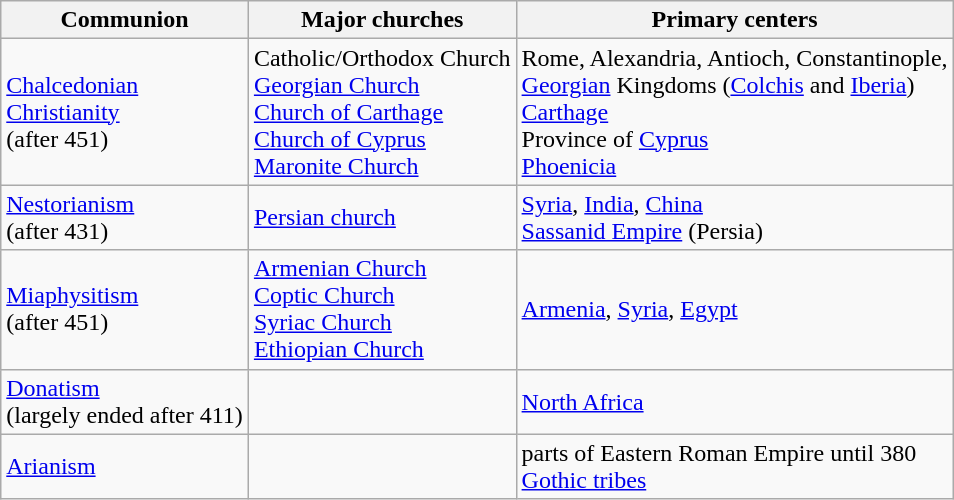<table class="wikitable">
<tr>
<th>Communion</th>
<th>Major churches</th>
<th>Primary centers</th>
</tr>
<tr>
<td><a href='#'>Chalcedonian<br>Christianity</a><br>(after 451)</td>
<td>Catholic/Orthodox Church<br><a href='#'>Georgian Church</a><br><a href='#'>Church of Carthage</a><br><a href='#'>Church of Cyprus</a><br><a href='#'>Maronite Church</a></td>
<td>Rome, Alexandria, Antioch, Constantinople, <br><a href='#'>Georgian</a> Kingdoms (<a href='#'>Colchis</a> and <a href='#'>Iberia</a>)<br><a href='#'>Carthage</a><br>Province of <a href='#'>Cyprus</a><br><a href='#'>Phoenicia</a></td>
</tr>
<tr>
<td><a href='#'>Nestorianism</a><br>(after 431)</td>
<td><a href='#'>Persian church</a></td>
<td><a href='#'>Syria</a>, <a href='#'>India</a>, <a href='#'>China</a><br><a href='#'>Sassanid Empire</a> (Persia)</td>
</tr>
<tr>
<td><a href='#'>Miaphysitism</a><br>(after 451)</td>
<td><a href='#'>Armenian Church</a><br><a href='#'>Coptic Church</a><br><a href='#'>Syriac Church</a><br><a href='#'>Ethiopian Church</a><br></td>
<td><a href='#'>Armenia</a>, <a href='#'>Syria</a>, <a href='#'>Egypt</a></td>
</tr>
<tr>
<td><a href='#'>Donatism</a><br>(largely ended after 411)</td>
<td></td>
<td><a href='#'>North Africa</a></td>
</tr>
<tr>
<td><a href='#'>Arianism</a></td>
<td></td>
<td>parts of Eastern Roman Empire until 380<br><a href='#'>Gothic tribes</a></td>
</tr>
</table>
